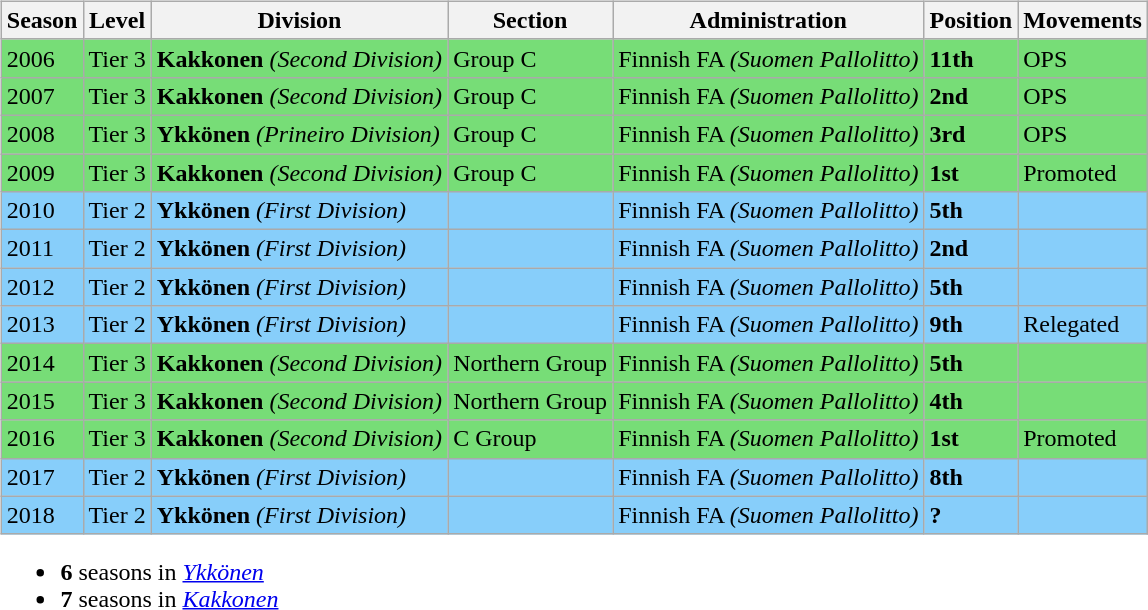<table>
<tr>
<td valign="top" width=0%><br><table class="wikitable">
<tr style="background:#f0f6fa;">
<th><strong>Season</strong></th>
<th><strong>Level</strong></th>
<th><strong>Division</strong></th>
<th><strong>Section</strong></th>
<th><strong>Administration</strong></th>
<th><strong>Position</strong></th>
<th><strong>Movements</strong></th>
</tr>
<tr>
<td style="background:#77DD77;">2006</td>
<td style="background:#77DD77;">Tier 3</td>
<td style="background:#77DD77;"><strong>Kakkonen</strong> <em>(Second Division)</em></td>
<td style="background:#77DD77;">Group C</td>
<td style="background:#77DD77;">Finnish FA <em>(Suomen Pallolitto)</em></td>
<td style="background:#77DD77;"><strong>11th</strong></td>
<td style="background:#77DD77;">OPS</td>
</tr>
<tr>
<td style="background:#77DD77;">2007</td>
<td style="background:#77DD77;">Tier 3</td>
<td style="background:#77DD77;"><strong>Kakkonen</strong> <em>(Second Division)</em></td>
<td style="background:#77DD77;">Group C</td>
<td style="background:#77DD77;">Finnish FA <em>(Suomen Pallolitto)</em></td>
<td style="background:#77DD77;"><strong>2nd</strong></td>
<td style="background:#77DD77;">OPS</td>
</tr>
<tr>
<td style="background:#77DD77;">2008</td>
<td style="background:#77DD77;">Tier 3</td>
<td style="background:#77DD77;"><strong>Ykkönen</strong> <em>(Prineiro Division)</em></td>
<td style="background:#77DD77;">Group C</td>
<td style="background:#77DD77;">Finnish FA <em>(Suomen Pallolitto)</em></td>
<td style="background:#77DD77;"><strong>3rd</strong></td>
<td style="background:#77DD77;">OPS</td>
</tr>
<tr>
<td style="background:#77DD77;">2009</td>
<td style="background:#77DD77;">Tier 3</td>
<td style="background:#77DD77;"><strong>Kakkonen</strong> <em>(Second Division)</em></td>
<td style="background:#77DD77;">Group C</td>
<td style="background:#77DD77;">Finnish FA <em>(Suomen Pallolitto)</em></td>
<td style="background:#77DD77;"><strong>1st</strong></td>
<td style="background:#77DD77;">Promoted</td>
</tr>
<tr>
<td style="background:#87CEFA;">2010</td>
<td style="background:#87CEFA;">Tier 2</td>
<td style="background:#87CEFA;"><strong> Ykkönen</strong> <em>(First Division)</em></td>
<td style="background:#87CEFA;"></td>
<td style="background:#87CEFA;">Finnish FA <em>(Suomen Pallolitto)</em></td>
<td style="background:#87CEFA;"><strong>5th</strong></td>
<td style="background:#87CEFA;"></td>
</tr>
<tr>
<td style="background:#87CEFA;">2011</td>
<td style="background:#87CEFA;">Tier 2</td>
<td style="background:#87CEFA;"><strong> Ykkönen</strong> <em>(First Division)</em></td>
<td style="background:#87CEFA;"></td>
<td style="background:#87CEFA;">Finnish FA <em>(Suomen Pallolitto)</em></td>
<td style="background:#87CEFA;"><strong>2nd</strong></td>
<td style="background:#87CEFA;"></td>
</tr>
<tr>
<td style="background:#87CEFA;">2012</td>
<td style="background:#87CEFA;">Tier 2</td>
<td style="background:#87CEFA;"><strong> Ykkönen</strong> <em>(First Division)</em></td>
<td style="background:#87CEFA;"></td>
<td style="background:#87CEFA;">Finnish FA <em>(Suomen Pallolitto)</em></td>
<td style="background:#87CEFA;"><strong>5th</strong></td>
<td style="background:#87CEFA;"></td>
</tr>
<tr>
<td style="background:#87CEFA;">2013</td>
<td style="background:#87CEFA;">Tier 2</td>
<td style="background:#87CEFA;"><strong> Ykkönen</strong> <em>(First Division)</em></td>
<td style="background:#87CEFA;"></td>
<td style="background:#87CEFA;">Finnish FA <em>(Suomen Pallolitto)</em></td>
<td style="background:#87CEFA;"><strong>9th</strong></td>
<td style="background:#87CEFA;">Relegated</td>
</tr>
<tr>
<td style="background:#77DD77;">2014</td>
<td style="background:#77DD77;">Tier 3</td>
<td style="background:#77DD77;"><strong>Kakkonen</strong> <em>(Second Division)</em></td>
<td style="background:#77DD77;">Northern Group</td>
<td style="background:#77DD77;">Finnish FA <em>(Suomen Pallolitto)</em></td>
<td style="background:#77DD77;"><strong>5th</strong></td>
<td style="background:#77DD77;"></td>
</tr>
<tr>
<td style="background:#77DD77;">2015</td>
<td style="background:#77DD77;">Tier 3</td>
<td style="background:#77DD77;"><strong>Kakkonen</strong> <em>(Second Division)</em></td>
<td style="background:#77DD77;">Northern Group</td>
<td style="background:#77DD77;">Finnish FA <em>(Suomen Pallolitto)</em></td>
<td style="background:#77DD77;"><strong>4th</strong></td>
<td style="background:#77DD77;"></td>
</tr>
<tr>
<td style="background:#77DD77;">2016</td>
<td style="background:#77DD77;">Tier 3</td>
<td style="background:#77DD77;"><strong>Kakkonen</strong> <em>(Second Division)</em></td>
<td style="background:#77DD77;">C Group</td>
<td style="background:#77DD77;">Finnish FA <em>(Suomen Pallolitto)</em></td>
<td style="background:#77DD77;"><strong>1st</strong></td>
<td style="background:#77DD77;">Promoted</td>
</tr>
<tr>
<td style="background:#87CEFA;">2017</td>
<td style="background:#87CEFA;">Tier 2</td>
<td style="background:#87CEFA;"><strong> Ykkönen</strong> <em>(First Division)</em></td>
<td style="background:#87CEFA;"></td>
<td style="background:#87CEFA;">Finnish FA <em>(Suomen Pallolitto)</em></td>
<td style="background:#87CEFA;"><strong>8th</strong></td>
<td style="background:#87CEFA;"></td>
</tr>
<tr>
<td style="background:#87CEFA;">2018</td>
<td style="background:#87CEFA;">Tier 2</td>
<td style="background:#87CEFA;"><strong> Ykkönen</strong> <em>(First Division)</em></td>
<td style="background:#87CEFA;"></td>
<td style="background:#87CEFA;">Finnish FA <em>(Suomen Pallolitto)</em></td>
<td style="background:#87CEFA;"><strong>?</strong></td>
<td style="background:#87CEFA;"></td>
</tr>
</table>
<ul><li><strong>6</strong> seasons in <em><a href='#'>Ykkönen</a></em></li><li><strong>7</strong> seasons in <em><a href='#'>Kakkonen</a></em></li></ul></td>
</tr>
</table>
